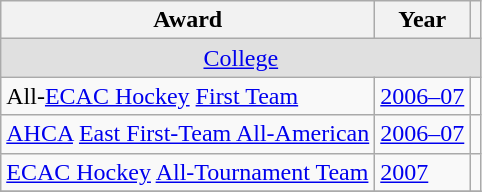<table class="wikitable">
<tr>
<th>Award</th>
<th>Year</th>
<th></th>
</tr>
<tr ALIGN="center" bgcolor="#e0e0e0">
<td colspan="3"><a href='#'>College</a></td>
</tr>
<tr>
<td>All-<a href='#'>ECAC Hockey</a> <a href='#'>First Team</a></td>
<td><a href='#'>2006–07</a></td>
<td></td>
</tr>
<tr>
<td><a href='#'>AHCA</a> <a href='#'>East First-Team All-American</a></td>
<td><a href='#'>2006–07</a></td>
<td></td>
</tr>
<tr>
<td><a href='#'>ECAC Hockey</a> <a href='#'>All-Tournament Team</a></td>
<td><a href='#'>2007</a></td>
<td></td>
</tr>
<tr>
</tr>
</table>
